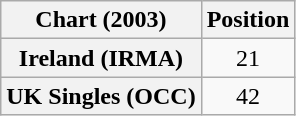<table class="wikitable plainrowheaders">
<tr>
<th>Chart (2003)</th>
<th>Position</th>
</tr>
<tr>
<th scope="row">Ireland (IRMA)</th>
<td align="center">21</td>
</tr>
<tr>
<th scope="row">UK Singles (OCC)</th>
<td align="center">42</td>
</tr>
</table>
